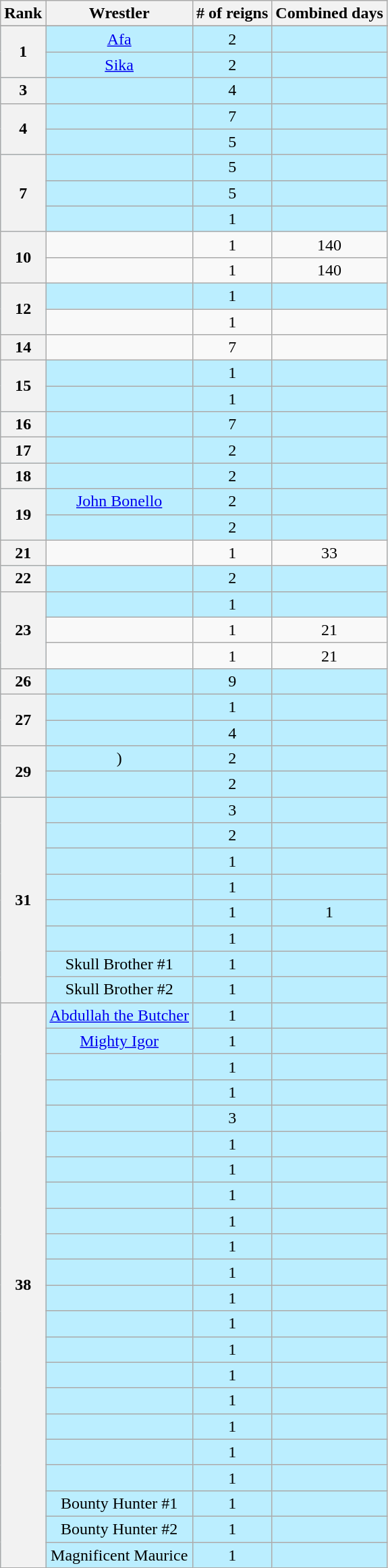<table class="wikitable sortable" style="text-align: center">
<tr>
<th data-sort-type="number" scope="col">Rank</th>
<th scope="col">Wrestler</th>
<th data-sort-type="number" scope="col"># of reigns</th>
<th data-sort-type="number" scope="col">Combined days</th>
</tr>
<tr>
</tr>
<tr style="background-color:#bbeeff">
<th scope=row rowspan=2>1</th>
<td><a href='#'>Afa</a></td>
<td>2</td>
<td></td>
</tr>
<tr style="background-color:#bbeeff">
<td><a href='#'>Sika</a></td>
<td>2</td>
<td></td>
</tr>
<tr style="background-color:#bbeeff">
<th scope=row>3</th>
<td></td>
<td>4</td>
<td></td>
</tr>
<tr style="background-color:#bbeeff">
<th scope=row rowspan=2>4</th>
<td></td>
<td>7</td>
<td></td>
</tr>
<tr style="background-color:#bbeeff">
<td></td>
<td>5</td>
<td></td>
</tr>
<tr style="background-color:#bbeeff">
<th scope=row rowspan=3>7</th>
<td></td>
<td>5</td>
<td></td>
</tr>
<tr style="background-color:#bbeeff">
<td></td>
<td>5</td>
<td></td>
</tr>
<tr style="background-color:#bbeeff">
<td></td>
<td>1</td>
<td></td>
</tr>
<tr>
<th scope=row rowspan=2>10</th>
<td></td>
<td>1</td>
<td>140</td>
</tr>
<tr>
<td></td>
<td>1</td>
<td>140</td>
</tr>
<tr style="background-color:#bbeeff">
<th scope=row rowspan=2>12</th>
<td></td>
<td>1</td>
<td></td>
</tr>
<tr>
<td></td>
<td>1</td>
<td></td>
</tr>
<tr>
<th scope=row>14</th>
<td></td>
<td>7</td>
<td></td>
</tr>
<tr style="background-color:#bbeeff">
<th scope=row rowspan=2>15</th>
<td></td>
<td>1</td>
<td></td>
</tr>
<tr style="background-color:#bbeeff">
<td></td>
<td>1</td>
<td></td>
</tr>
<tr style="background-color:#bbeeff">
<th scope=row>16</th>
<td></td>
<td>7</td>
<td></td>
</tr>
<tr style="background-color:#bbeeff">
<th scope=row>17</th>
<td></td>
<td>2</td>
<td></td>
</tr>
<tr style="background-color:#bbeeff">
<th scope=row>18</th>
<td></td>
<td>2</td>
<td></td>
</tr>
<tr style="background-color:#bbeeff">
<th scope=row rowspan=2>19</th>
<td><a href='#'>John Bonello</a></td>
<td>2</td>
<td></td>
</tr>
<tr style="background-color:#bbeeff">
<td></td>
<td>2</td>
<td></td>
</tr>
<tr>
<th scope=row>21</th>
<td></td>
<td>1</td>
<td>33</td>
</tr>
<tr style="background-color:#bbeeff">
<th scope=row>22</th>
<td></td>
<td>2</td>
<td></td>
</tr>
<tr style="background-color:#bbeeff">
<th scope=row rowspan=3>23</th>
<td></td>
<td>1</td>
<td></td>
</tr>
<tr>
<td></td>
<td>1</td>
<td>21</td>
</tr>
<tr>
<td></td>
<td>1</td>
<td>21</td>
</tr>
<tr style="background-color:#bbeeff">
<th scope=row>26</th>
<td></td>
<td>9</td>
<td></td>
</tr>
<tr style="background-color:#bbeeff">
<th scope=row rowspan=2>27</th>
<td></td>
<td>1</td>
<td></td>
</tr>
<tr style="background-color:#bbeeff">
<td></td>
<td>4</td>
<td></td>
</tr>
<tr style="background-color:#bbeeff">
<th scope=row rowspan=2>29</th>
<td>)</td>
<td>2</td>
<td></td>
</tr>
<tr style="background-color:#bbeeff">
<td></td>
<td>2</td>
<td></td>
</tr>
<tr style="background-color:#bbeeff">
<th scope=row rowspan=8>31</th>
<td></td>
<td>3</td>
<td></td>
</tr>
<tr style="background-color:#bbeeff">
<td></td>
<td>2</td>
<td></td>
</tr>
<tr style="background-color:#bbeeff">
<td></td>
<td>1</td>
<td></td>
</tr>
<tr style="background-color:#bbeeff">
<td></td>
<td>1</td>
<td></td>
</tr>
<tr style="background-color:#bbeeff">
<td></td>
<td>1</td>
<td>1</td>
</tr>
<tr style="background-color:#bbeeff">
<td></td>
<td>1</td>
<td></td>
</tr>
<tr style="background-color:#bbeeff">
<td>Skull Brother #1</td>
<td>1</td>
<td></td>
</tr>
<tr style="background-color:#bbeeff">
<td>Skull Brother #2</td>
<td>1</td>
<td></td>
</tr>
<tr style="background-color:#bbeeff">
<th scope=row rowspan=22>38</th>
<td><a href='#'>Abdullah the Butcher</a></td>
<td>1</td>
<td></td>
</tr>
<tr style="background-color:#bbeeff">
<td><a href='#'>Mighty Igor</a></td>
<td>1</td>
<td></td>
</tr>
<tr style="background-color:#bbeeff">
<td></td>
<td>1</td>
<td></td>
</tr>
<tr style="background-color:#bbeeff">
<td></td>
<td>1</td>
<td></td>
</tr>
<tr style="background-color:#bbeeff">
<td></td>
<td>3</td>
<td></td>
</tr>
<tr style="background-color:#bbeeff">
<td></td>
<td>1</td>
<td></td>
</tr>
<tr style="background-color:#bbeeff">
<td></td>
<td>1</td>
<td></td>
</tr>
<tr style="background-color:#bbeeff">
<td></td>
<td>1</td>
<td></td>
</tr>
<tr style="background-color:#bbeeff">
<td></td>
<td>1</td>
<td></td>
</tr>
<tr style="background-color:#bbeeff">
<td></td>
<td>1</td>
<td></td>
</tr>
<tr style="background-color:#bbeeff">
<td></td>
<td>1</td>
<td></td>
</tr>
<tr style="background-color:#bbeeff">
<td></td>
<td>1</td>
<td></td>
</tr>
<tr style="background-color:#bbeeff">
<td></td>
<td>1</td>
<td></td>
</tr>
<tr style="background-color:#bbeeff">
<td></td>
<td>1</td>
<td></td>
</tr>
<tr style="background-color:#bbeeff">
<td></td>
<td>1</td>
<td></td>
</tr>
<tr style="background-color:#bbeeff">
<td></td>
<td>1</td>
<td></td>
</tr>
<tr style="background-color:#bbeeff">
<td></td>
<td>1</td>
<td></td>
</tr>
<tr style="background-color:#bbeeff">
<td></td>
<td>1</td>
<td></td>
</tr>
<tr style="background-color:#bbeeff">
<td></td>
<td>1</td>
<td></td>
</tr>
<tr style="background-color:#bbeeff">
<td>Bounty Hunter #1</td>
<td>1</td>
<td></td>
</tr>
<tr style="background-color:#bbeeff">
<td>Bounty Hunter #2</td>
<td>1</td>
<td></td>
</tr>
<tr style="background-color:#bbeeff">
<td>Magnificent Maurice</td>
<td>1</td>
<td></td>
</tr>
</table>
